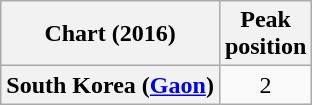<table class="wikitable sortable plainrowheaders" style="text-align:center">
<tr>
<th scope="col">Chart (2016)</th>
<th scope="col">Peak<br>position</th>
</tr>
<tr>
<th scope="row">South Korea (<a href='#'>Gaon</a>)</th>
<td>2</td>
</tr>
</table>
